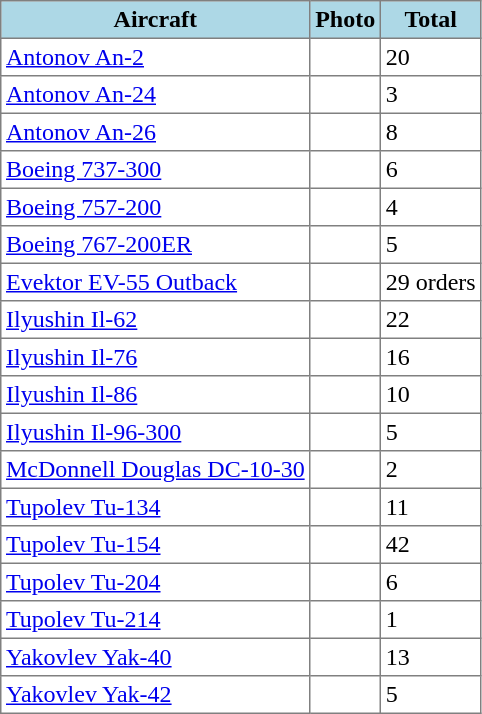<table class="toccolours" border="1" cellpadding="3" style="border-collapse:collapse">
<tr bgcolor=lightblue>
<th>Aircraft</th>
<th>Photo</th>
<th>Total</th>
</tr>
<tr>
<td><a href='#'>Antonov An-2</a></td>
<td><br></td>
<td>20</td>
</tr>
<tr>
<td><a href='#'>Antonov An-24</a></td>
<td></td>
<td>3</td>
</tr>
<tr>
<td><a href='#'>Antonov An-26</a></td>
<td></td>
<td>8</td>
</tr>
<tr>
<td><a href='#'>Boeing 737-300</a></td>
<td></td>
<td>6</td>
</tr>
<tr>
<td><a href='#'>Boeing 757-200</a></td>
<td></td>
<td>4</td>
</tr>
<tr>
<td><a href='#'>Boeing 767-200ER</a></td>
<td></td>
<td>5</td>
</tr>
<tr>
<td><a href='#'>Evektor EV-55 Outback</a></td>
<td></td>
<td>29 orders</td>
</tr>
<tr>
<td><a href='#'>Ilyushin Il-62</a></td>
<td></td>
<td>22</td>
</tr>
<tr>
<td><a href='#'>Ilyushin Il-76</a></td>
<td></td>
<td>16</td>
</tr>
<tr>
<td><a href='#'>Ilyushin Il-86</a></td>
<td></td>
<td>10</td>
</tr>
<tr>
<td><a href='#'>Ilyushin Il-96-300</a></td>
<td></td>
<td>5</td>
</tr>
<tr>
<td><a href='#'>McDonnell Douglas DC-10-30</a></td>
<td></td>
<td>2</td>
</tr>
<tr>
<td><a href='#'>Tupolev Tu-134</a></td>
<td></td>
<td>11</td>
</tr>
<tr>
<td><a href='#'>Tupolev Tu-154</a></td>
<td></td>
<td>42</td>
</tr>
<tr>
<td><a href='#'>Tupolev Tu-204</a></td>
<td></td>
<td>6</td>
</tr>
<tr>
<td><a href='#'>Tupolev Tu-214</a></td>
<td></td>
<td>1</td>
</tr>
<tr>
<td><a href='#'>Yakovlev Yak-40</a></td>
<td></td>
<td>13</td>
</tr>
<tr>
<td><a href='#'>Yakovlev Yak-42</a></td>
<td></td>
<td>5</td>
</tr>
</table>
